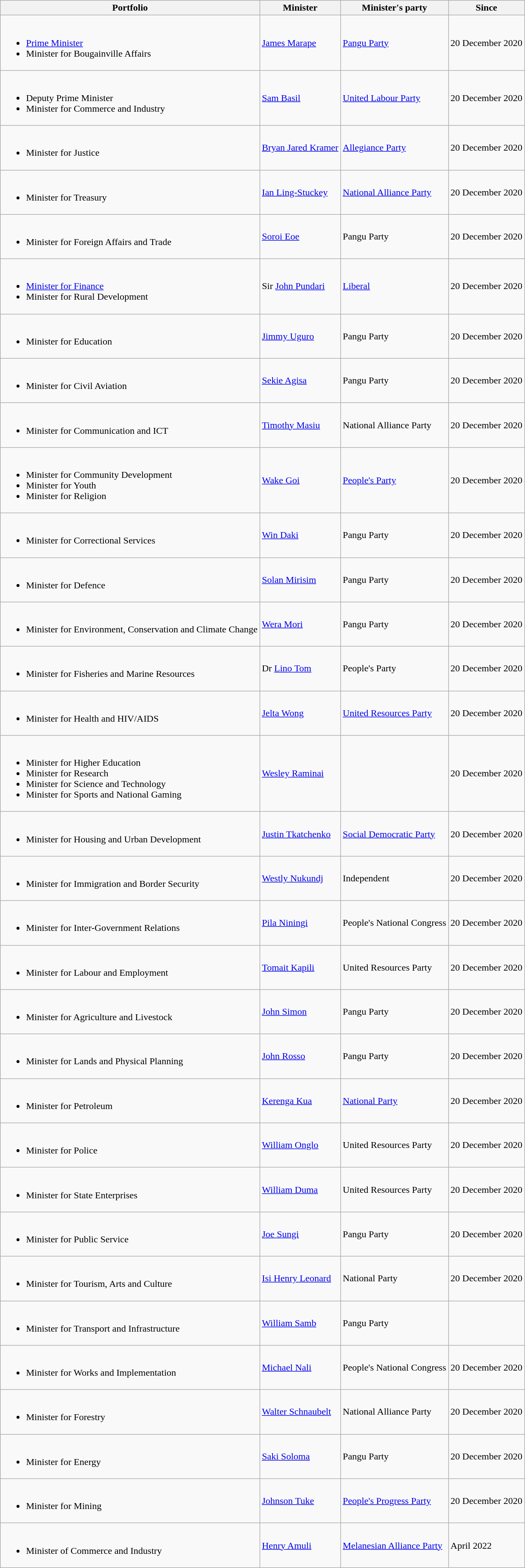<table class="wikitable sortable">
<tr>
<th>Portfolio</th>
<th>Minister</th>
<th>Minister's party</th>
<th>Since</th>
</tr>
<tr>
<td><br><ul><li><a href='#'>Prime Minister</a></li><li>Minister for Bougainville Affairs</li></ul></td>
<td><a href='#'>James Marape</a></td>
<td><a href='#'>Pangu Party</a></td>
<td>20 December 2020</td>
</tr>
<tr>
<td><br><ul><li>Deputy Prime Minister</li><li>Minister for Commerce and Industry</li></ul></td>
<td><a href='#'>Sam Basil</a></td>
<td><a href='#'>United Labour Party</a></td>
<td>20 December 2020</td>
</tr>
<tr>
<td><br><ul><li>Minister for Justice</li></ul></td>
<td><a href='#'>Bryan Jared Kramer</a></td>
<td><a href='#'>Allegiance Party</a></td>
<td>20 December 2020</td>
</tr>
<tr>
<td><br><ul><li>Minister for Treasury</li></ul></td>
<td><a href='#'>Ian Ling-Stuckey</a></td>
<td><a href='#'>National Alliance Party</a></td>
<td>20 December 2020</td>
</tr>
<tr>
<td><br><ul><li>Minister for Foreign Affairs and Trade</li></ul></td>
<td><a href='#'>Soroi Eoe</a></td>
<td>Pangu Party</td>
<td>20 December 2020</td>
</tr>
<tr>
<td><br><ul><li><a href='#'>Minister for Finance</a></li><li>Minister for Rural Development</li></ul></td>
<td>Sir <a href='#'>John Pundari</a></td>
<td><a href='#'>Liberal</a></td>
<td>20 December 2020</td>
</tr>
<tr>
<td><br><ul><li>Minister for Education</li></ul></td>
<td><a href='#'>Jimmy Uguro</a></td>
<td>Pangu Party</td>
<td>20 December 2020</td>
</tr>
<tr>
<td><br><ul><li>Minister for Civil Aviation</li></ul></td>
<td><a href='#'>Sekie Agisa</a></td>
<td>Pangu Party</td>
<td>20 December 2020</td>
</tr>
<tr>
<td><br><ul><li>Minister for Communication and ICT</li></ul></td>
<td><a href='#'>Timothy Masiu</a></td>
<td>National Alliance Party</td>
<td>20 December 2020</td>
</tr>
<tr>
<td><br><ul><li>Minister for Community Development</li><li>Minister for Youth</li><li>Minister for Religion</li></ul></td>
<td><a href='#'>Wake Goi</a></td>
<td><a href='#'>People's Party</a></td>
<td>20 December 2020</td>
</tr>
<tr>
<td><br><ul><li>Minister for Correctional Services</li></ul></td>
<td><a href='#'>Win Daki</a></td>
<td>Pangu Party</td>
<td>20 December 2020</td>
</tr>
<tr>
<td><br><ul><li>Minister for Defence</li></ul></td>
<td><a href='#'>Solan Mirisim</a></td>
<td>Pangu Party</td>
<td>20 December 2020</td>
</tr>
<tr>
<td><br><ul><li>Minister for Environment, Conservation and Climate Change</li></ul></td>
<td><a href='#'>Wera Mori</a></td>
<td>Pangu Party</td>
<td>20 December 2020</td>
</tr>
<tr>
<td><br><ul><li>Minister for Fisheries and Marine Resources</li></ul></td>
<td>Dr <a href='#'>Lino Tom</a></td>
<td>People's Party</td>
<td>20 December 2020</td>
</tr>
<tr>
<td><br><ul><li>Minister for Health and HIV/AIDS</li></ul></td>
<td><a href='#'>Jelta Wong</a></td>
<td><a href='#'>United Resources Party</a></td>
<td>20 December 2020</td>
</tr>
<tr>
<td><br><ul><li>Minister for Higher Education</li><li>Minister for Research</li><li>Minister for Science and Technology</li><li>Minister for Sports and National Gaming</li></ul></td>
<td><a href='#'>Wesley Raminai</a></td>
<td></td>
<td>20 December 2020</td>
</tr>
<tr>
<td><br><ul><li>Minister for Housing and Urban Development</li></ul></td>
<td><a href='#'>Justin Tkatchenko</a></td>
<td><a href='#'>Social Democratic Party</a></td>
<td>20 December 2020</td>
</tr>
<tr>
<td><br><ul><li>Minister for Immigration and Border Security</li></ul></td>
<td><a href='#'>Westly Nukundj</a></td>
<td>Independent</td>
<td>20 December 2020</td>
</tr>
<tr>
<td><br><ul><li>Minister for Inter-Government Relations</li></ul></td>
<td><a href='#'>Pila Niningi</a></td>
<td>People's National Congress</td>
<td>20 December 2020</td>
</tr>
<tr>
<td><br><ul><li>Minister for Labour and Employment</li></ul></td>
<td><a href='#'>Tomait Kapili</a></td>
<td>United Resources Party</td>
<td>20 December 2020</td>
</tr>
<tr>
<td><br><ul><li>Minister for Agriculture and Livestock</li></ul></td>
<td><a href='#'>John Simon</a></td>
<td>Pangu Party</td>
<td>20 December 2020</td>
</tr>
<tr>
<td><br><ul><li>Minister for Lands and Physical Planning</li></ul></td>
<td><a href='#'>John Rosso</a></td>
<td>Pangu Party</td>
<td>20 December 2020</td>
</tr>
<tr>
<td><br><ul><li>Minister for Petroleum</li></ul></td>
<td><a href='#'>Kerenga Kua</a></td>
<td><a href='#'>National Party</a></td>
<td>20 December 2020</td>
</tr>
<tr>
<td><br><ul><li>Minister for Police</li></ul></td>
<td><a href='#'>William Onglo</a></td>
<td>United Resources Party</td>
<td>20 December 2020</td>
</tr>
<tr>
<td><br><ul><li>Minister for State Enterprises</li></ul></td>
<td><a href='#'>William Duma</a></td>
<td>United Resources Party</td>
<td>20 December 2020</td>
</tr>
<tr>
<td><br><ul><li>Minister for Public Service</li></ul></td>
<td><a href='#'>Joe Sungi</a></td>
<td>Pangu Party</td>
<td>20 December 2020</td>
</tr>
<tr>
<td><br><ul><li>Minister for Tourism, Arts and Culture</li></ul></td>
<td><a href='#'>Isi Henry Leonard</a></td>
<td>National Party</td>
<td>20 December 2020</td>
</tr>
<tr>
<td><br><ul><li>Minister for Transport and Infrastructure</li></ul></td>
<td><a href='#'>William Samb</a></td>
<td>Pangu Party</td>
<td></td>
</tr>
<tr>
<td><br><ul><li>Minister for Works and Implementation</li></ul></td>
<td><a href='#'>Michael Nali</a></td>
<td>People's National Congress</td>
<td>20 December 2020</td>
</tr>
<tr>
<td><br><ul><li>Minister for Forestry</li></ul></td>
<td><a href='#'>Walter Schnaubelt</a></td>
<td>National Alliance Party</td>
<td>20 December 2020</td>
</tr>
<tr>
<td><br><ul><li>Minister for Energy</li></ul></td>
<td><a href='#'>Saki Soloma</a></td>
<td>Pangu Party</td>
<td>20 December 2020</td>
</tr>
<tr>
<td><br><ul><li>Minister for Mining</li></ul></td>
<td><a href='#'>Johnson Tuke</a></td>
<td><a href='#'>People's Progress Party</a></td>
<td>20 December 2020</td>
</tr>
<tr>
<td><br><ul><li>Minister of Commerce and Industry</li></ul></td>
<td><a href='#'>Henry Amuli</a></td>
<td><a href='#'>Melanesian Alliance Party</a></td>
<td>April 2022</td>
</tr>
</table>
